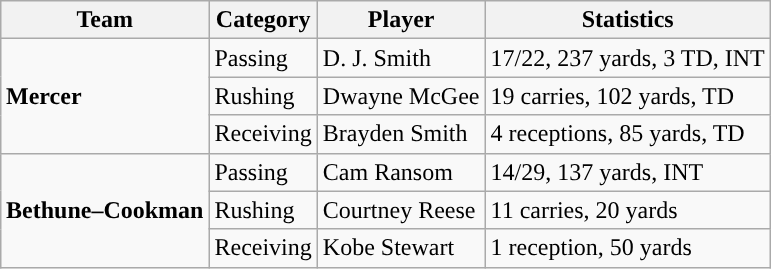<table class="wikitable" style="float: right;">
<tr>
<th>Team</th>
<th>Category</th>
<th>Player</th>
<th>Statistics</th>
</tr>
<tr>
<td rowspan=3><strong>Mercer</strong></td>
<td>Passing</td>
<td>D. J. Smith</td>
<td>17/22, 237 yards, 3 TD, INT</td>
</tr>
<tr>
<td>Rushing</td>
<td>Dwayne McGee</td>
<td>19 carries, 102 yards, TD</td>
</tr>
<tr>
<td>Receiving</td>
<td>Brayden Smith</td>
<td>4 receptions, 85 yards, TD</td>
</tr>
<tr>
<td rowspan=3><strong>Bethune–Cookman</strong></td>
<td>Passing</td>
<td>Cam Ransom</td>
<td>14/29, 137 yards, INT</td>
</tr>
<tr>
<td>Rushing</td>
<td>Courtney Reese</td>
<td>11 carries, 20 yards</td>
</tr>
<tr>
<td>Receiving</td>
<td>Kobe Stewart</td>
<td>1 reception, 50 yards</td>
</tr>
</table>
